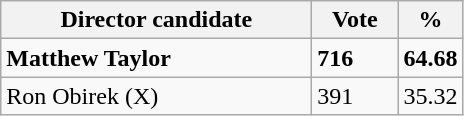<table class="wikitable">
<tr>
<th width="200px">Director candidate</th>
<th width="50px">Vote</th>
<th width="30px">%</th>
</tr>
<tr>
<td><strong>Matthew Taylor</strong> </td>
<td><strong>716</strong></td>
<td><strong>64.68</strong></td>
</tr>
<tr>
<td>Ron Obirek (X)</td>
<td>391</td>
<td>35.32</td>
</tr>
</table>
